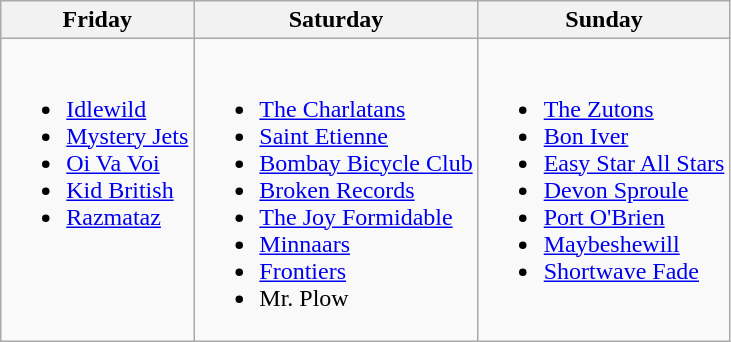<table class="wikitable">
<tr>
<th>Friday</th>
<th>Saturday</th>
<th>Sunday</th>
</tr>
<tr>
<td valign=top><br><ul><li><a href='#'>Idlewild</a></li><li><a href='#'>Mystery Jets</a></li><li><a href='#'>Oi Va Voi</a></li><li><a href='#'>Kid British</a></li><li><a href='#'>Razmataz</a></li></ul></td>
<td valign=top><br><ul><li><a href='#'>The Charlatans</a></li><li><a href='#'>Saint Etienne</a></li><li><a href='#'>Bombay Bicycle Club</a></li><li><a href='#'>Broken Records</a></li><li><a href='#'>The Joy Formidable</a></li><li><a href='#'>Minnaars</a></li><li><a href='#'>Frontiers</a></li><li>Mr. Plow</li></ul></td>
<td valign=top><br><ul><li><a href='#'>The Zutons</a></li><li><a href='#'>Bon Iver</a></li><li><a href='#'>Easy Star All Stars</a></li><li><a href='#'>Devon Sproule</a></li><li><a href='#'>Port O'Brien</a></li><li><a href='#'>Maybeshewill</a></li><li><a href='#'>Shortwave Fade</a></li></ul></td>
</tr>
</table>
